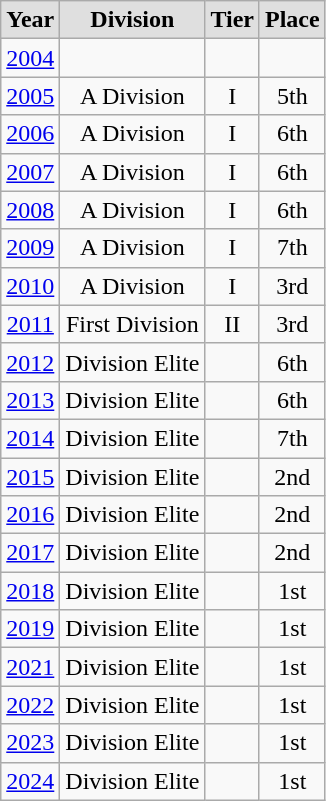<table class="wikitable">
<tr style="text-align:center; background:#dfdfdf;">
<td><strong>Year</strong></td>
<td><strong>Division</strong></td>
<td><strong>Tier</strong></td>
<td><strong>Place</strong></td>
</tr>
<tr style="text-align:center;">
<td><a href='#'>2004</a></td>
<td></td>
<td></td>
<td></td>
</tr>
<tr style="text-align:center;">
<td><a href='#'>2005</a></td>
<td>A Division</td>
<td>I</td>
<td>5th</td>
</tr>
<tr style="text-align:center;">
<td><a href='#'>2006</a></td>
<td>A Division</td>
<td>I</td>
<td>6th</td>
</tr>
<tr style="text-align:center;">
<td><a href='#'>2007</a></td>
<td>A Division</td>
<td>I</td>
<td>6th</td>
</tr>
<tr style="text-align:center;">
<td><a href='#'>2008</a></td>
<td>A Division</td>
<td>I</td>
<td>6th</td>
</tr>
<tr style="text-align:center;">
<td><a href='#'>2009</a></td>
<td>A Division</td>
<td>I</td>
<td>7th</td>
</tr>
<tr style="text-align:center;">
<td><a href='#'>2010</a></td>
<td>A Division</td>
<td>I</td>
<td>3rd</td>
</tr>
<tr style="text-align:center;">
<td><a href='#'>2011</a></td>
<td>First Division</td>
<td>II</td>
<td>3rd</td>
</tr>
<tr style="text-align:center;">
<td><a href='#'>2012</a></td>
<td>Division Elite</td>
<td></td>
<td>6th</td>
</tr>
<tr style="text-align:center;">
<td><a href='#'>2013</a></td>
<td>Division Elite</td>
<td></td>
<td>6th</td>
</tr>
<tr style="text-align:center;">
<td><a href='#'>2014</a></td>
<td>Division Elite</td>
<td></td>
<td>7th</td>
</tr>
<tr style="text-align:center;">
<td><a href='#'>2015</a></td>
<td>Division Elite</td>
<td></td>
<td>2nd</td>
</tr>
<tr style="text-align:center;">
<td><a href='#'>2016</a></td>
<td>Division Elite</td>
<td></td>
<td>2nd</td>
</tr>
<tr style="text-align:center;">
<td><a href='#'>2017</a></td>
<td>Division Elite</td>
<td></td>
<td>2nd</td>
</tr>
<tr style="text-align:center;">
<td><a href='#'>2018</a></td>
<td>Division Elite</td>
<td></td>
<td>1st</td>
</tr>
<tr style="text-align:center;">
<td><a href='#'>2019</a></td>
<td>Division Elite</td>
<td></td>
<td>1st</td>
</tr>
<tr style="text-align:center;">
<td><a href='#'>2021</a></td>
<td>Division Elite</td>
<td></td>
<td>1st</td>
</tr>
<tr style="text-align:center;">
<td><a href='#'>2022</a></td>
<td>Division Elite</td>
<td></td>
<td>1st</td>
</tr>
<tr style="text-align:center;">
<td><a href='#'>2023</a></td>
<td>Division Elite</td>
<td></td>
<td>1st</td>
</tr>
<tr style="text-align:center;">
<td><a href='#'>2024</a></td>
<td>Division Elite</td>
<td></td>
<td>1st</td>
</tr>
</table>
